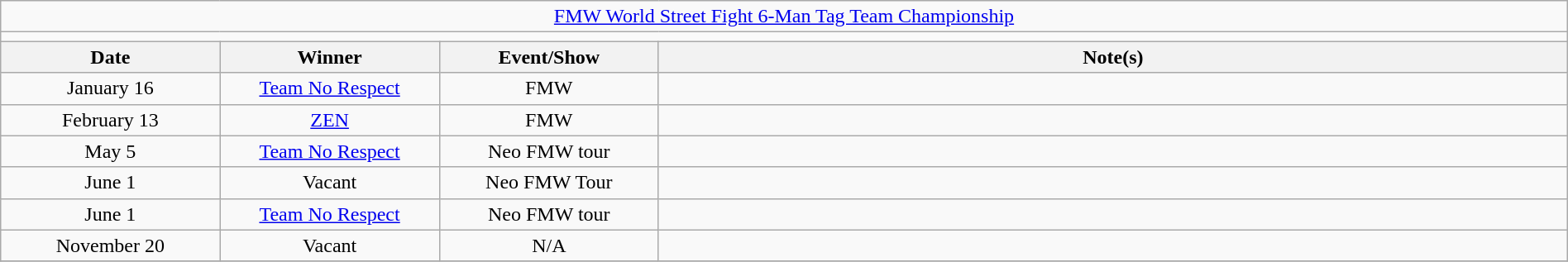<table class="wikitable" style="text-align:center; width:100%;">
<tr>
<td colspan="5"><a href='#'>FMW World Street Fight 6-Man Tag Team Championship</a></td>
</tr>
<tr>
<td colspan="5"><strong></strong></td>
</tr>
<tr>
<th width="14%">Date</th>
<th width="14%">Winner</th>
<th width="14%">Event/Show</th>
<th width="58%">Note(s)</th>
</tr>
<tr>
<td>January 16</td>
<td><a href='#'>Team No Respect</a><br></td>
<td>FMW</td>
<td align="left"></td>
</tr>
<tr>
<td>February 13</td>
<td><a href='#'>ZEN</a><br></td>
<td>FMW</td>
<td align="left"></td>
</tr>
<tr>
<td>May 5</td>
<td><a href='#'>Team No Respect</a><br></td>
<td>Neo FMW tour</td>
<td align="left"></td>
</tr>
<tr>
<td>June 1</td>
<td>Vacant</td>
<td>Neo FMW Tour</td>
<td align="left"></td>
</tr>
<tr>
<td>June 1</td>
<td><a href='#'>Team No Respect</a><br></td>
<td>Neo FMW tour</td>
<td align="left"></td>
</tr>
<tr>
<td>November 20</td>
<td>Vacant</td>
<td>N/A</td>
<td align="left"></td>
</tr>
<tr>
</tr>
</table>
